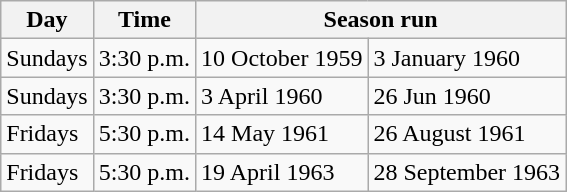<table class="wikitable">
<tr>
<th>Day</th>
<th>Time</th>
<th colspan="2">Season run</th>
</tr>
<tr>
<td>Sundays</td>
<td>3:30 p.m.</td>
<td>10 October 1959</td>
<td>3 January 1960</td>
</tr>
<tr>
<td>Sundays</td>
<td>3:30 p.m.</td>
<td>3 April 1960</td>
<td>26 Jun 1960</td>
</tr>
<tr>
<td>Fridays</td>
<td>5:30 p.m.</td>
<td>14 May 1961</td>
<td>26 August 1961</td>
</tr>
<tr>
<td>Fridays</td>
<td>5:30 p.m.</td>
<td>19 April 1963</td>
<td>28 September 1963</td>
</tr>
</table>
